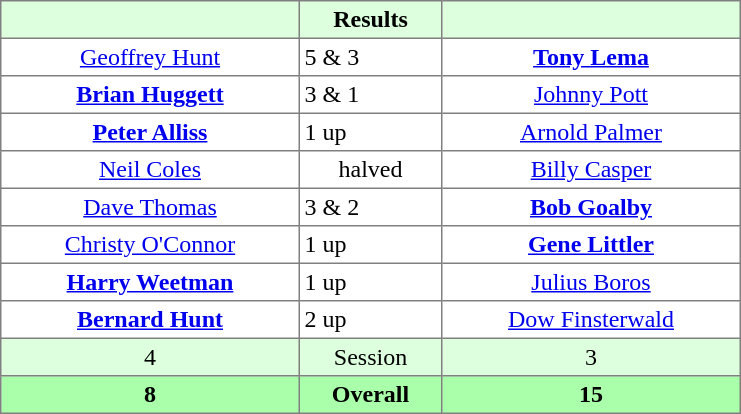<table border="1" cellpadding="3" style="border-collapse: collapse; text-align:center;">
<tr style="background:#dfd;">
<th style="width:12em;"></th>
<th style="width:5.5em;">Results</th>
<th style="width:12em;"></th>
</tr>
<tr>
<td><a href='#'>Geoffrey Hunt</a></td>
<td align=left> 5 & 3</td>
<td><strong><a href='#'>Tony Lema</a></strong></td>
</tr>
<tr>
<td><strong><a href='#'>Brian Huggett</a></strong></td>
<td align=left> 3 & 1</td>
<td><a href='#'>Johnny Pott</a></td>
</tr>
<tr>
<td><strong><a href='#'>Peter Alliss</a></strong></td>
<td align=left> 1 up</td>
<td><a href='#'>Arnold Palmer</a></td>
</tr>
<tr>
<td><a href='#'>Neil Coles</a></td>
<td>halved</td>
<td><a href='#'>Billy Casper</a></td>
</tr>
<tr>
<td><a href='#'>Dave Thomas</a></td>
<td align=left> 3 & 2</td>
<td><strong><a href='#'>Bob Goalby</a></strong></td>
</tr>
<tr>
<td><a href='#'>Christy O'Connor</a></td>
<td align=left> 1 up</td>
<td><strong><a href='#'>Gene Littler</a></strong></td>
</tr>
<tr>
<td><strong><a href='#'>Harry Weetman</a></strong></td>
<td align=left> 1 up</td>
<td><a href='#'>Julius Boros</a></td>
</tr>
<tr>
<td><strong><a href='#'>Bernard Hunt</a></strong></td>
<td align=left> 2 up</td>
<td><a href='#'>Dow Finsterwald</a></td>
</tr>
<tr style="background:#dfd;">
<td>4</td>
<td>Session</td>
<td>3</td>
</tr>
<tr style="background:#afa;">
<th>8</th>
<th>Overall</th>
<th>15</th>
</tr>
</table>
